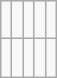<table class="wikitable">
<tr>
<td><br></td>
<td><br></td>
<td><br></td>
<td><br></td>
<td><br></td>
</tr>
<tr>
<td><br></td>
<td><br></td>
<td><br></td>
<td><br></td>
</tr>
</table>
